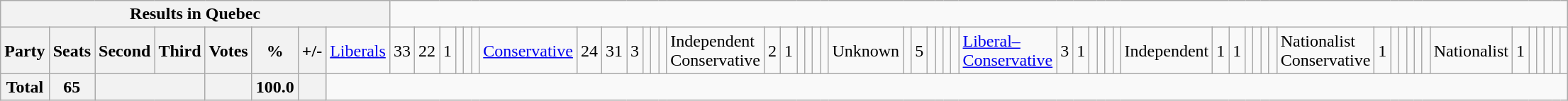<table class="wikitable">
<tr>
<th colspan=9>Results in Quebec</th>
</tr>
<tr>
<th colspan=2>Party</th>
<th>Seats</th>
<th>Second</th>
<th>Third</th>
<th>Votes</th>
<th>%</th>
<th>+/-<br></th>
<td><a href='#'>Liberals</a></td>
<td align="right">33</td>
<td align="right">22</td>
<td align="right">1</td>
<td align="right"></td>
<td align="right"></td>
<td align="right"><br></td>
<td><a href='#'>Conservative</a></td>
<td align="right">24</td>
<td align="right">31</td>
<td align="right">3</td>
<td align="right"></td>
<td align="right"></td>
<td align="right"><br></td>
<td>Independent Conservative</td>
<td align="right">2</td>
<td align="right">1</td>
<td align="right"></td>
<td align="right"></td>
<td align="right"></td>
<td align="right"><br></td>
<td>Unknown</td>
<td align="right"></td>
<td align="right">5</td>
<td align="right"></td>
<td align="right"></td>
<td align="right"></td>
<td align="right"><br></td>
<td><a href='#'>Liberal–Conservative</a></td>
<td align="right">3</td>
<td align="right">1</td>
<td align="right"></td>
<td align="right"></td>
<td align="right"></td>
<td align="right"><br></td>
<td>Independent</td>
<td align="right">1</td>
<td align="right">1</td>
<td align="right"></td>
<td align="right"></td>
<td align="right"></td>
<td align="right"><br></td>
<td>Nationalist Conservative</td>
<td align="right">1</td>
<td align="right"></td>
<td align="right"></td>
<td align="right"></td>
<td align="right"></td>
<td align="right"><br></td>
<td>Nationalist</td>
<td align="right">1</td>
<td align="right"></td>
<td align="right"></td>
<td align="right"></td>
<td align="right"></td>
<td align="right"></td>
</tr>
<tr>
<th colspan="2">Total</th>
<th>65</th>
<th colspan="2"></th>
<th></th>
<th>100.0</th>
<th></th>
</tr>
</table>
